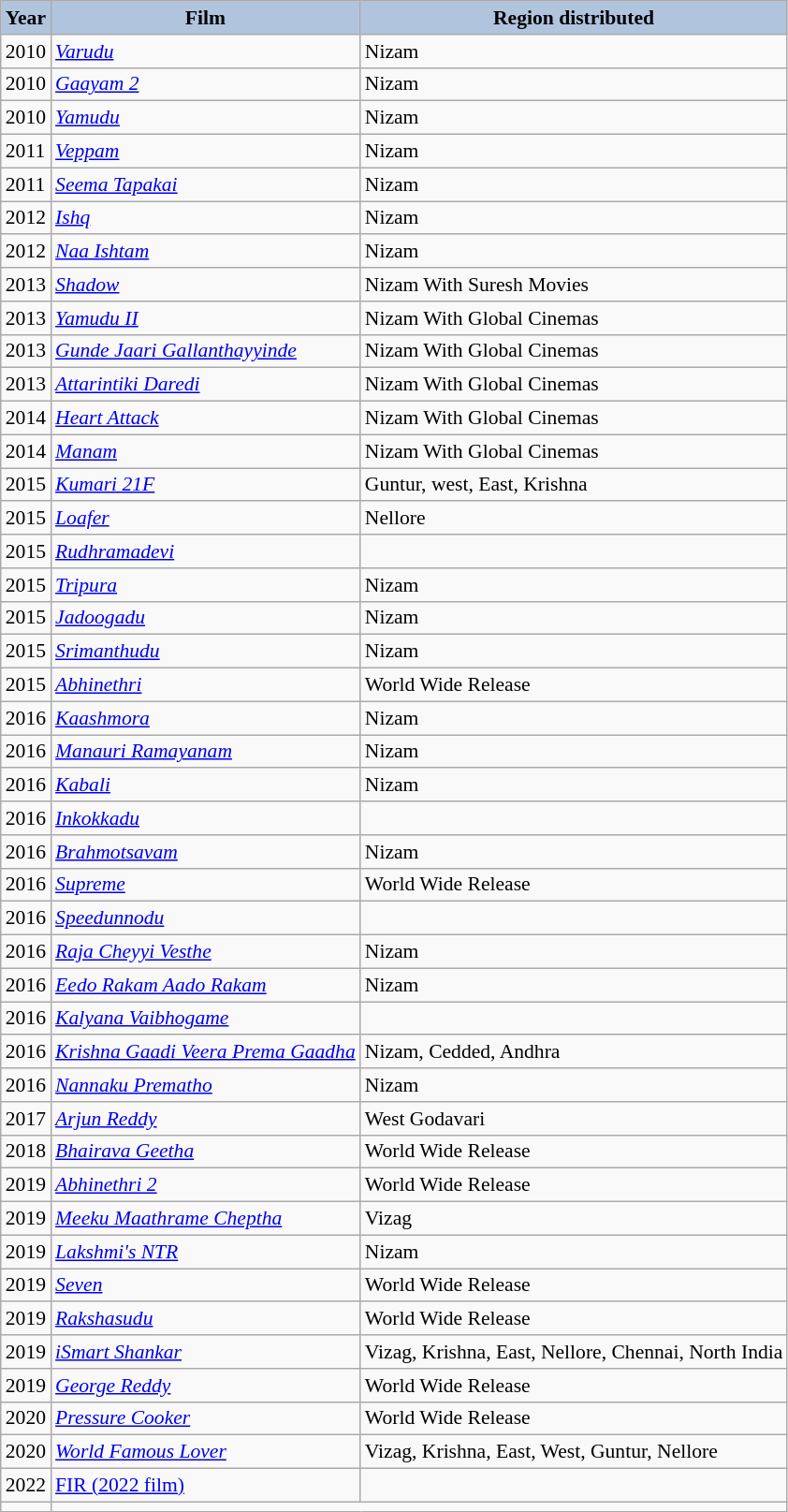<table class="wikitable" style="font-size:90%">
<tr style="text-align:center;">
<th style="text-align:center; background:#b0c4de;">Year</th>
<th style="text-align:center; background:#b0c4de;">Film</th>
<th style="text-align:center; background:#b0c4de;">Region distributed</th>
</tr>
<tr>
<td>2010</td>
<td><em><a href='#'>Varudu</a></em></td>
<td>Nizam</td>
</tr>
<tr>
<td>2010</td>
<td><em><a href='#'>Gaayam 2</a></em></td>
<td>Nizam</td>
</tr>
<tr>
<td>2010</td>
<td><em><a href='#'>Yamudu</a></em></td>
<td>Nizam</td>
</tr>
<tr>
<td>2011</td>
<td><em><a href='#'>Veppam</a></em></td>
<td>Nizam</td>
</tr>
<tr>
<td>2011</td>
<td><em><a href='#'>Seema Tapakai</a></em></td>
<td>Nizam</td>
</tr>
<tr>
<td>2012</td>
<td><em><a href='#'>Ishq</a></em></td>
<td>Nizam</td>
</tr>
<tr>
<td>2012</td>
<td><em><a href='#'>Naa Ishtam</a></em></td>
<td>Nizam</td>
</tr>
<tr>
<td>2013</td>
<td><em><a href='#'>Shadow</a></em></td>
<td>Nizam With Suresh Movies</td>
</tr>
<tr>
<td>2013</td>
<td><em><a href='#'>Yamudu II</a></em></td>
<td>Nizam With Global Cinemas</td>
</tr>
<tr>
<td>2013</td>
<td><em><a href='#'>Gunde Jaari Gallanthayyinde</a></em></td>
<td>Nizam With Global Cinemas</td>
</tr>
<tr>
<td>2013</td>
<td><em><a href='#'>Attarintiki Daredi</a></em></td>
<td>Nizam With Global Cinemas</td>
</tr>
<tr>
<td>2014</td>
<td><em><a href='#'>Heart Attack</a></em></td>
<td>Nizam With Global Cinemas</td>
</tr>
<tr>
<td>2014</td>
<td><em><a href='#'>Manam</a></em></td>
<td>Nizam With Global Cinemas</td>
</tr>
<tr>
<td>2015</td>
<td><em><a href='#'>Kumari 21F</a></em></td>
<td>Guntur, west, East, Krishna</td>
</tr>
<tr>
<td>2015</td>
<td><em><a href='#'>Loafer</a></em></td>
<td>Nellore</td>
</tr>
<tr>
<td>2015</td>
<td><em><a href='#'>Rudhramadevi</a></em></td>
<td></td>
</tr>
<tr>
<td>2015</td>
<td><em><a href='#'>Tripura</a></em></td>
<td>Nizam</td>
</tr>
<tr>
<td>2015</td>
<td><em><a href='#'>Jadoogadu</a></em></td>
<td>Nizam</td>
</tr>
<tr>
<td>2015</td>
<td><em><a href='#'>Srimanthudu</a></em></td>
<td>Nizam</td>
</tr>
<tr>
<td>2015</td>
<td><em><a href='#'>Abhinethri</a></em></td>
<td>World Wide Release</td>
</tr>
<tr>
<td>2016</td>
<td><em><a href='#'>Kaashmora</a></em></td>
<td>Nizam</td>
</tr>
<tr>
<td>2016</td>
<td><em><a href='#'>Manauri Ramayanam</a></em></td>
<td>Nizam</td>
</tr>
<tr>
<td>2016</td>
<td><em><a href='#'>Kabali</a></em></td>
<td>Nizam</td>
</tr>
<tr>
<td>2016</td>
<td><em><a href='#'>Inkokkadu</a></em></td>
<td></td>
</tr>
<tr>
<td>2016</td>
<td><em><a href='#'>Brahmotsavam</a></em></td>
<td>Nizam</td>
</tr>
<tr>
<td>2016</td>
<td><em><a href='#'>Supreme</a></em></td>
<td>World Wide Release</td>
</tr>
<tr>
<td>2016</td>
<td><em><a href='#'>Speedunnodu</a></em></td>
<td></td>
</tr>
<tr>
<td>2016</td>
<td><em><a href='#'>Raja Cheyyi Vesthe</a></em></td>
<td>Nizam</td>
</tr>
<tr>
<td>2016</td>
<td><em><a href='#'>Eedo Rakam Aado Rakam</a></em></td>
<td>Nizam</td>
</tr>
<tr>
<td>2016</td>
<td><em><a href='#'>Kalyana Vaibhogame</a></em></td>
<td></td>
</tr>
<tr>
<td>2016</td>
<td><em><a href='#'>Krishna Gaadi Veera Prema Gaadha</a></em></td>
<td>Nizam, Cedded, Andhra</td>
</tr>
<tr>
<td>2016</td>
<td><em><a href='#'>Nannaku Prematho</a></em></td>
<td>Nizam</td>
</tr>
<tr>
<td>2017</td>
<td><em><a href='#'>Arjun Reddy</a></em></td>
<td>West Godavari</td>
</tr>
<tr>
<td>2018</td>
<td><em><a href='#'>Bhairava Geetha</a></em></td>
<td>World Wide Release</td>
</tr>
<tr>
<td>2019</td>
<td><em><a href='#'>Abhinethri 2</a></em></td>
<td>World Wide Release</td>
</tr>
<tr>
<td>2019</td>
<td><em><a href='#'>Meeku Maathrame Cheptha</a></em></td>
<td>Vizag</td>
</tr>
<tr>
<td>2019</td>
<td><em><a href='#'>Lakshmi's NTR</a></em></td>
<td>Nizam</td>
</tr>
<tr>
<td>2019</td>
<td><em><a href='#'>Seven</a></em></td>
<td>World Wide Release</td>
</tr>
<tr>
<td>2019</td>
<td><em><a href='#'>Rakshasudu</a></em></td>
<td>World Wide Release</td>
</tr>
<tr>
<td>2019</td>
<td><em><a href='#'>iSmart Shankar</a></em></td>
<td>Vizag, Krishna, East, Nellore, Chennai, North India</td>
</tr>
<tr>
<td>2019</td>
<td><em><a href='#'>George Reddy</a></em></td>
<td>World Wide Release</td>
</tr>
<tr>
<td>2020</td>
<td><em><a href='#'>Pressure Cooker</a></em></td>
<td>World Wide Release</td>
</tr>
<tr>
<td>2020</td>
<td><em><a href='#'>World Famous Lover</a></em></td>
<td>Vizag, Krishna, East, West, Guntur, Nellore</td>
</tr>
<tr>
<td>2022</td>
<td><a href='#'>FIR (2022 film)</a></td>
<td></td>
</tr>
<tr>
<td></td>
</tr>
</table>
